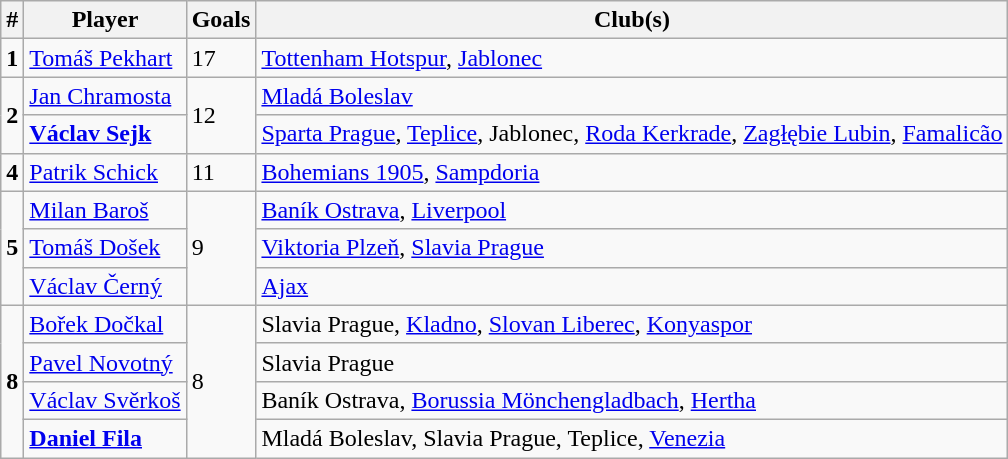<table class="wikitable">
<tr>
<th>#</th>
<th>Player</th>
<th>Goals</th>
<th>Club(s)</th>
</tr>
<tr>
<td><strong>1</strong></td>
<td><a href='#'>Tomáš Pekhart</a></td>
<td>17</td>
<td><a href='#'>Tottenham Hotspur</a>, <a href='#'>Jablonec</a></td>
</tr>
<tr>
<td rowspan="2"><strong>2</strong></td>
<td><a href='#'>Jan Chramosta</a></td>
<td rowspan="2">12</td>
<td><a href='#'>Mladá Boleslav</a></td>
</tr>
<tr>
<td><strong><a href='#'>Václav Sejk</a></strong></td>
<td><a href='#'>Sparta Prague</a>, <a href='#'>Teplice</a>, Jablonec, <a href='#'>Roda Kerkrade</a>, <a href='#'>Zagłębie Lubin</a>, <a href='#'>Famalicão</a></td>
</tr>
<tr>
<td><strong>4</strong></td>
<td><a href='#'>Patrik Schick</a></td>
<td>11</td>
<td><a href='#'>Bohemians 1905</a>, <a href='#'>Sampdoria</a></td>
</tr>
<tr>
<td rowspan="3"><strong>5</strong></td>
<td><a href='#'>Milan Baroš</a></td>
<td rowspan="3">9</td>
<td><a href='#'>Baník Ostrava</a>, <a href='#'>Liverpool</a></td>
</tr>
<tr>
<td><a href='#'>Tomáš Došek</a></td>
<td><a href='#'>Viktoria Plzeň</a>, <a href='#'>Slavia Prague</a></td>
</tr>
<tr>
<td><a href='#'>Václav Černý</a></td>
<td><a href='#'>Ajax</a></td>
</tr>
<tr>
<td rowspan="4"><strong>8</strong></td>
<td><a href='#'>Bořek Dočkal</a></td>
<td rowspan="4">8</td>
<td>Slavia Prague, <a href='#'>Kladno</a>, <a href='#'>Slovan Liberec</a>, <a href='#'>Konyaspor</a></td>
</tr>
<tr>
<td><a href='#'>Pavel Novotný</a></td>
<td>Slavia Prague</td>
</tr>
<tr>
<td><a href='#'>Václav Svěrkoš</a></td>
<td>Baník Ostrava, <a href='#'>Borussia Mönchengladbach</a>, <a href='#'>Hertha</a></td>
</tr>
<tr>
<td><strong><a href='#'>Daniel Fila</a></strong></td>
<td>Mladá Boleslav, Slavia Prague, Teplice, <a href='#'>Venezia</a></td>
</tr>
</table>
